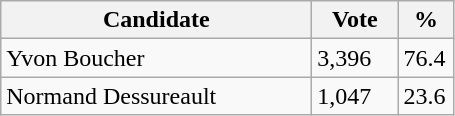<table class="wikitable">
<tr>
<th bgcolor="#DDDDFF" width="200px">Candidate</th>
<th bgcolor="#DDDDFF" width="50px">Vote</th>
<th bgcolor="#DDDDFF" width="30px">%</th>
</tr>
<tr>
<td>Yvon Boucher</td>
<td>3,396</td>
<td>76.4</td>
</tr>
<tr>
<td>Normand Dessureault</td>
<td>1,047</td>
<td>23.6</td>
</tr>
</table>
